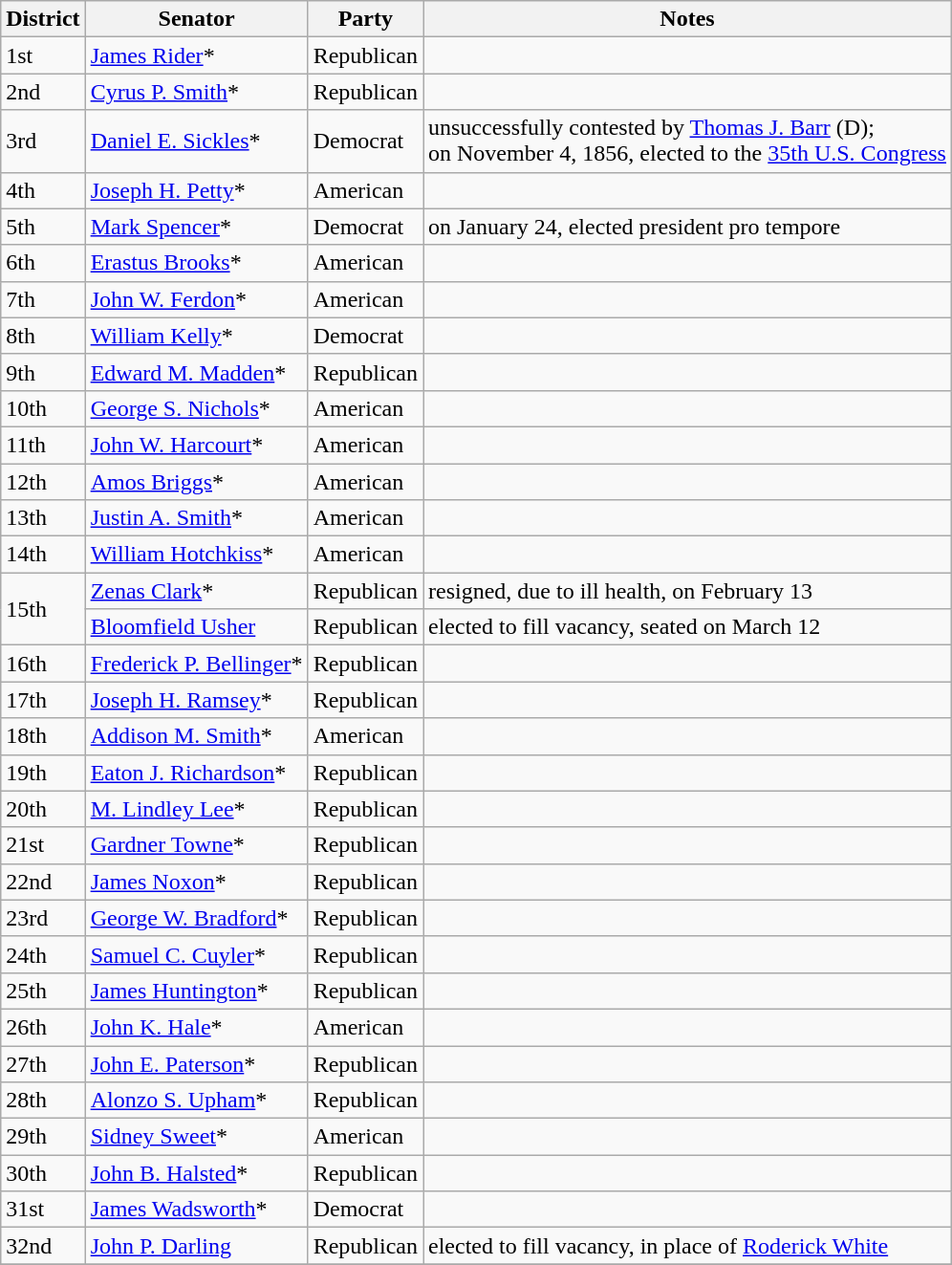<table class=wikitable>
<tr>
<th>District</th>
<th>Senator</th>
<th>Party</th>
<th>Notes</th>
</tr>
<tr>
<td>1st</td>
<td><a href='#'>James Rider</a>*</td>
<td>Republican</td>
<td></td>
</tr>
<tr>
<td>2nd</td>
<td><a href='#'>Cyrus P. Smith</a>*</td>
<td>Republican</td>
<td></td>
</tr>
<tr>
<td>3rd</td>
<td><a href='#'>Daniel E. Sickles</a>*</td>
<td>Democrat</td>
<td>unsuccessfully contested by <a href='#'>Thomas J. Barr</a> (D); <br>on November 4, 1856, elected to the <a href='#'>35th U.S. Congress</a></td>
</tr>
<tr>
<td>4th</td>
<td><a href='#'>Joseph H. Petty</a>*</td>
<td>American</td>
<td></td>
</tr>
<tr>
<td>5th</td>
<td><a href='#'>Mark Spencer</a>*</td>
<td>Democrat</td>
<td>on January 24, elected president pro tempore</td>
</tr>
<tr>
<td>6th</td>
<td><a href='#'>Erastus Brooks</a>*</td>
<td>American</td>
<td></td>
</tr>
<tr>
<td>7th</td>
<td><a href='#'>John W. Ferdon</a>*</td>
<td>American</td>
<td></td>
</tr>
<tr>
<td>8th</td>
<td><a href='#'>William Kelly</a>*</td>
<td>Democrat</td>
<td></td>
</tr>
<tr>
<td>9th</td>
<td><a href='#'>Edward M. Madden</a>*</td>
<td>Republican</td>
<td></td>
</tr>
<tr>
<td>10th</td>
<td><a href='#'>George S. Nichols</a>*</td>
<td>American</td>
<td></td>
</tr>
<tr>
<td>11th</td>
<td><a href='#'>John W. Harcourt</a>*</td>
<td>American</td>
<td></td>
</tr>
<tr>
<td>12th</td>
<td><a href='#'>Amos Briggs</a>*</td>
<td>American</td>
<td></td>
</tr>
<tr>
<td>13th</td>
<td><a href='#'>Justin A. Smith</a>*</td>
<td>American</td>
<td></td>
</tr>
<tr>
<td>14th</td>
<td><a href='#'>William Hotchkiss</a>*</td>
<td>American</td>
<td></td>
</tr>
<tr>
<td rowspan="2">15th</td>
<td><a href='#'>Zenas Clark</a>*</td>
<td>Republican</td>
<td>resigned, due to ill health, on February 13</td>
</tr>
<tr>
<td><a href='#'>Bloomfield Usher</a></td>
<td>Republican</td>
<td>elected to fill vacancy, seated on March 12</td>
</tr>
<tr>
<td>16th</td>
<td><a href='#'>Frederick P. Bellinger</a>*</td>
<td>Republican</td>
<td></td>
</tr>
<tr>
<td>17th</td>
<td><a href='#'>Joseph H. Ramsey</a>*</td>
<td>Republican</td>
<td></td>
</tr>
<tr>
<td>18th</td>
<td><a href='#'>Addison M. Smith</a>*</td>
<td>American</td>
<td></td>
</tr>
<tr>
<td>19th</td>
<td><a href='#'>Eaton J. Richardson</a>*</td>
<td>Republican</td>
<td></td>
</tr>
<tr>
<td>20th</td>
<td><a href='#'>M. Lindley Lee</a>*</td>
<td>Republican</td>
<td></td>
</tr>
<tr>
<td>21st</td>
<td><a href='#'>Gardner Towne</a>*</td>
<td>Republican</td>
<td></td>
</tr>
<tr>
<td>22nd</td>
<td><a href='#'>James Noxon</a>*</td>
<td>Republican</td>
<td></td>
</tr>
<tr>
<td>23rd</td>
<td><a href='#'>George W. Bradford</a>*</td>
<td>Republican</td>
<td></td>
</tr>
<tr>
<td>24th</td>
<td><a href='#'>Samuel C. Cuyler</a>*</td>
<td>Republican</td>
<td></td>
</tr>
<tr>
<td>25th</td>
<td><a href='#'>James Huntington</a>*</td>
<td>Republican</td>
<td></td>
</tr>
<tr>
<td>26th</td>
<td><a href='#'>John K. Hale</a>*</td>
<td>American</td>
<td></td>
</tr>
<tr>
<td>27th</td>
<td><a href='#'>John E. Paterson</a>*</td>
<td>Republican</td>
<td></td>
</tr>
<tr>
<td>28th</td>
<td><a href='#'>Alonzo S. Upham</a>*</td>
<td>Republican</td>
<td></td>
</tr>
<tr>
<td>29th</td>
<td><a href='#'>Sidney Sweet</a>*</td>
<td>American</td>
<td></td>
</tr>
<tr>
<td>30th</td>
<td><a href='#'>John B. Halsted</a>*</td>
<td>Republican</td>
<td></td>
</tr>
<tr>
<td>31st</td>
<td><a href='#'>James Wadsworth</a>*</td>
<td>Democrat</td>
<td></td>
</tr>
<tr>
<td>32nd</td>
<td><a href='#'>John P. Darling</a></td>
<td>Republican</td>
<td>elected to fill vacancy, in place of <a href='#'>Roderick White</a></td>
</tr>
<tr>
</tr>
</table>
